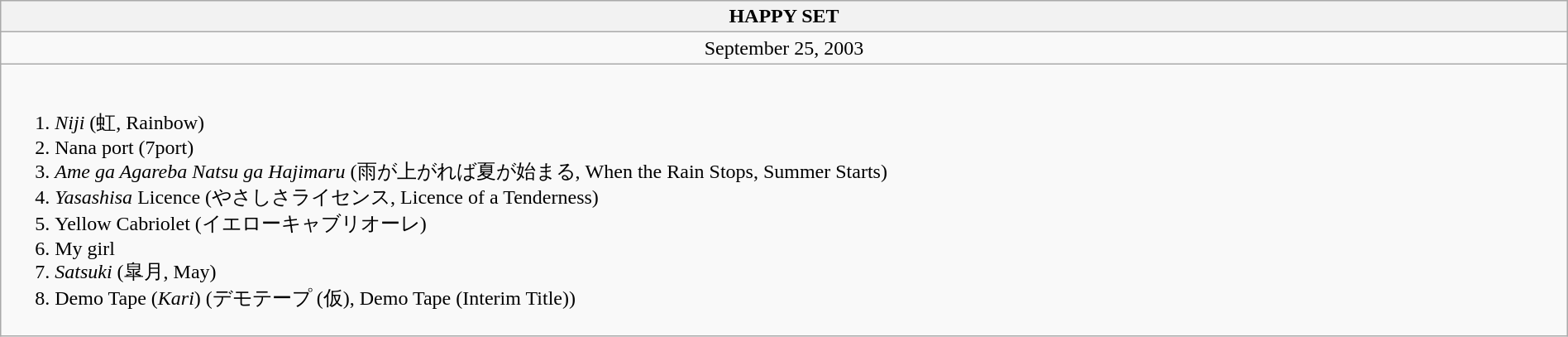<table class="wikitable" style="width:100%">
<tr>
<th>HAPPY SET</th>
</tr>
<tr>
<td style="text-align:center">September 25, 2003</td>
</tr>
<tr>
<td><br><ol><li><em>Niji</em> (虹, Rainbow)</li><li>Nana port (7port)</li><li><em>Ame ga Agareba Natsu ga Hajimaru</em> (雨が上がれば夏が始まる, When the Rain Stops, Summer Starts)</li><li><em>Yasashisa</em> Licence (やさしさライセンス, Licence of a Tenderness)</li><li>Yellow Cabriolet (イエローキャブリオーレ)</li><li>My girl</li><li><em>Satsuki</em> (皐月, May)</li><li>Demo Tape (<em>Kari</em>) (デモテープ (仮), Demo Tape (Interim Title))</li></ol></td>
</tr>
</table>
